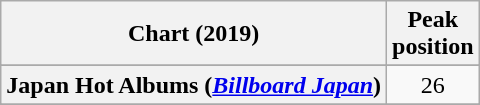<table class="wikitable sortable plainrowheaders" style="text-align:center">
<tr>
<th scope="col">Chart (2019)</th>
<th scope="col">Peak<br>position</th>
</tr>
<tr>
</tr>
<tr>
</tr>
<tr>
</tr>
<tr>
</tr>
<tr>
</tr>
<tr>
</tr>
<tr>
</tr>
<tr>
</tr>
<tr>
<th scope="row">Japan Hot Albums (<em><a href='#'>Billboard Japan</a></em>)</th>
<td>26</td>
</tr>
<tr>
</tr>
<tr>
</tr>
<tr>
</tr>
<tr>
</tr>
<tr>
</tr>
</table>
